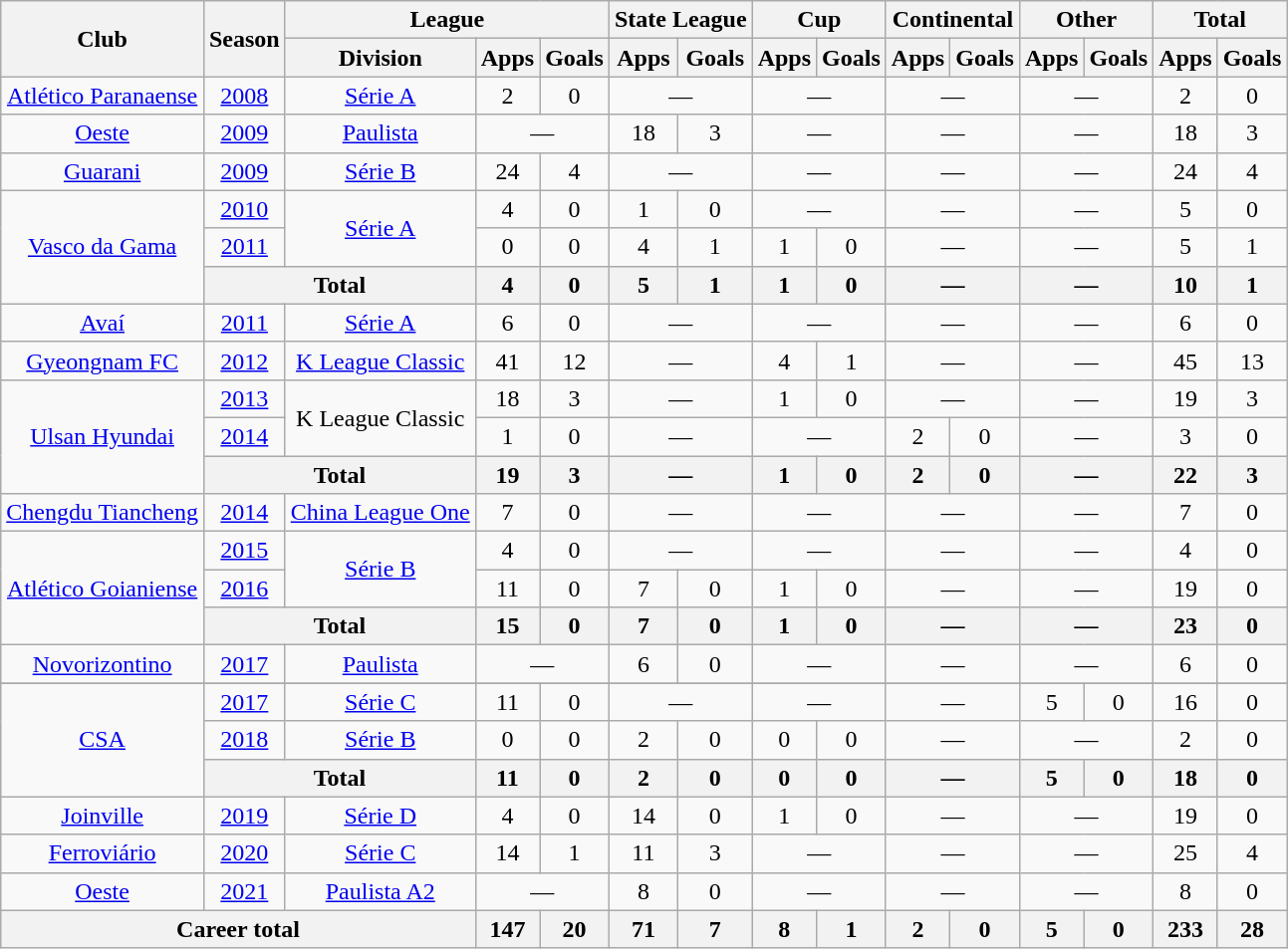<table class="wikitable" style="text-align: center;">
<tr>
<th rowspan="2">Club</th>
<th rowspan="2">Season</th>
<th colspan="3">League</th>
<th colspan="2">State League</th>
<th colspan="2">Cup</th>
<th colspan="2">Continental</th>
<th colspan="2">Other</th>
<th colspan="2">Total</th>
</tr>
<tr>
<th>Division</th>
<th>Apps</th>
<th>Goals</th>
<th>Apps</th>
<th>Goals</th>
<th>Apps</th>
<th>Goals</th>
<th>Apps</th>
<th>Goals</th>
<th>Apps</th>
<th>Goals</th>
<th>Apps</th>
<th>Goals</th>
</tr>
<tr>
<td valign="center"><a href='#'>Atlético Paranaense</a></td>
<td><a href='#'>2008</a></td>
<td><a href='#'>Série A</a></td>
<td>2</td>
<td>0</td>
<td colspan="2">—</td>
<td colspan="2">—</td>
<td colspan="2">—</td>
<td colspan="2">—</td>
<td>2</td>
<td>0</td>
</tr>
<tr>
<td valign="center"><a href='#'>Oeste</a></td>
<td><a href='#'>2009</a></td>
<td><a href='#'>Paulista</a></td>
<td colspan="2">—</td>
<td>18</td>
<td>3</td>
<td colspan="2">—</td>
<td colspan="2">—</td>
<td colspan="2">—</td>
<td>18</td>
<td>3</td>
</tr>
<tr>
<td valign="center"><a href='#'>Guarani</a></td>
<td><a href='#'>2009</a></td>
<td><a href='#'>Série B</a></td>
<td>24</td>
<td>4</td>
<td colspan="2">—</td>
<td colspan="2">—</td>
<td colspan="2">—</td>
<td colspan="2">—</td>
<td>24</td>
<td>4</td>
</tr>
<tr>
<td rowspan="3" valign="center"><a href='#'>Vasco da Gama</a></td>
<td><a href='#'>2010</a></td>
<td rowspan="2"><a href='#'>Série A</a></td>
<td>4</td>
<td>0</td>
<td>1</td>
<td>0</td>
<td colspan="2">—</td>
<td colspan="2">—</td>
<td colspan="2">—</td>
<td>5</td>
<td>0</td>
</tr>
<tr>
<td><a href='#'>2011</a></td>
<td>0</td>
<td>0</td>
<td>4</td>
<td>1</td>
<td>1</td>
<td>0</td>
<td colspan="2">—</td>
<td colspan="2">—</td>
<td>5</td>
<td>1</td>
</tr>
<tr>
<th colspan="2">Total</th>
<th>4</th>
<th>0</th>
<th>5</th>
<th>1</th>
<th>1</th>
<th>0</th>
<th colspan="2">—</th>
<th colspan="2">—</th>
<th>10</th>
<th>1</th>
</tr>
<tr>
<td valign="center"><a href='#'>Avaí</a></td>
<td><a href='#'>2011</a></td>
<td><a href='#'>Série A</a></td>
<td>6</td>
<td>0</td>
<td colspan="2">—</td>
<td colspan="2">—</td>
<td colspan="2">—</td>
<td colspan="2">—</td>
<td>6</td>
<td>0</td>
</tr>
<tr>
<td valign="center"><a href='#'>Gyeongnam FC</a></td>
<td><a href='#'>2012</a></td>
<td><a href='#'>K League Classic</a></td>
<td>41</td>
<td>12</td>
<td colspan="2">—</td>
<td>4</td>
<td>1</td>
<td colspan="2">—</td>
<td colspan="2">—</td>
<td>45</td>
<td>13</td>
</tr>
<tr>
<td rowspan="3" valign="center"><a href='#'>Ulsan Hyundai</a></td>
<td><a href='#'>2013</a></td>
<td rowspan="2">K League Classic</td>
<td>18</td>
<td>3</td>
<td colspan="2">—</td>
<td>1</td>
<td>0</td>
<td colspan="2">—</td>
<td colspan="2">—</td>
<td>19</td>
<td>3</td>
</tr>
<tr>
<td><a href='#'>2014</a></td>
<td>1</td>
<td>0</td>
<td colspan="2">—</td>
<td colspan="2">—</td>
<td>2</td>
<td>0</td>
<td colspan="2">—</td>
<td>3</td>
<td>0</td>
</tr>
<tr>
<th colspan="2">Total</th>
<th>19</th>
<th>3</th>
<th colspan="2">—</th>
<th>1</th>
<th>0</th>
<th>2</th>
<th>0</th>
<th colspan="2">—</th>
<th>22</th>
<th>3</th>
</tr>
<tr>
<td valign="center"><a href='#'>Chengdu Tiancheng</a></td>
<td><a href='#'>2014</a></td>
<td><a href='#'>China League One</a></td>
<td>7</td>
<td>0</td>
<td colspan="2">—</td>
<td colspan="2">—</td>
<td colspan="2">—</td>
<td colspan="2">—</td>
<td>7</td>
<td>0</td>
</tr>
<tr>
<td rowspan="3" valign="center"><a href='#'>Atlético Goianiense</a></td>
<td><a href='#'>2015</a></td>
<td rowspan="2"><a href='#'>Série B</a></td>
<td>4</td>
<td>0</td>
<td colspan="2">—</td>
<td colspan="2">—</td>
<td colspan="2">—</td>
<td colspan="2">—</td>
<td>4</td>
<td>0</td>
</tr>
<tr>
<td><a href='#'>2016</a></td>
<td>11</td>
<td>0</td>
<td>7</td>
<td>0</td>
<td>1</td>
<td>0</td>
<td colspan="2">—</td>
<td colspan="2">—</td>
<td>19</td>
<td>0</td>
</tr>
<tr>
<th colspan="2">Total</th>
<th>15</th>
<th>0</th>
<th>7</th>
<th>0</th>
<th>1</th>
<th>0</th>
<th colspan="2">—</th>
<th colspan="2">—</th>
<th>23</th>
<th>0</th>
</tr>
<tr>
<td valign="center"><a href='#'>Novorizontino</a></td>
<td><a href='#'>2017</a></td>
<td><a href='#'>Paulista</a></td>
<td colspan="2">—</td>
<td>6</td>
<td>0</td>
<td colspan="2">—</td>
<td colspan="2">—</td>
<td colspan="2">—</td>
<td>6</td>
<td>0</td>
</tr>
<tr>
</tr>
<tr>
<td rowspan="3" valign="center"><a href='#'>CSA</a></td>
<td><a href='#'>2017</a></td>
<td><a href='#'>Série C</a></td>
<td>11</td>
<td>0</td>
<td colspan="2">—</td>
<td colspan="2">—</td>
<td colspan="2">—</td>
<td>5</td>
<td>0</td>
<td>16</td>
<td>0</td>
</tr>
<tr>
<td><a href='#'>2018</a></td>
<td><a href='#'>Série B</a></td>
<td>0</td>
<td>0</td>
<td>2</td>
<td>0</td>
<td>0</td>
<td>0</td>
<td colspan="2">—</td>
<td colspan="2">—</td>
<td>2</td>
<td>0</td>
</tr>
<tr>
<th colspan="2">Total</th>
<th>11</th>
<th>0</th>
<th>2</th>
<th>0</th>
<th>0</th>
<th>0</th>
<th colspan="2">—</th>
<th>5</th>
<th>0</th>
<th>18</th>
<th>0</th>
</tr>
<tr>
<td valign="center"><a href='#'>Joinville</a></td>
<td><a href='#'>2019</a></td>
<td><a href='#'>Série D</a></td>
<td>4</td>
<td>0</td>
<td>14</td>
<td>0</td>
<td>1</td>
<td>0</td>
<td colspan="2">—</td>
<td colspan="2">—</td>
<td>19</td>
<td>0</td>
</tr>
<tr>
<td valign="center"><a href='#'>Ferroviário</a></td>
<td><a href='#'>2020</a></td>
<td><a href='#'>Série C</a></td>
<td>14</td>
<td>1</td>
<td>11</td>
<td>3</td>
<td colspan="2">—</td>
<td colspan="2">—</td>
<td colspan="2">—</td>
<td>25</td>
<td>4</td>
</tr>
<tr>
<td valign="center"><a href='#'>Oeste</a></td>
<td><a href='#'>2021</a></td>
<td><a href='#'>Paulista A2</a></td>
<td colspan="2">—</td>
<td>8</td>
<td>0</td>
<td colspan="2">—</td>
<td colspan="2">—</td>
<td colspan="2">—</td>
<td>8</td>
<td>0</td>
</tr>
<tr>
<th colspan="3">Career total</th>
<th>147</th>
<th>20</th>
<th>71</th>
<th>7</th>
<th>8</th>
<th>1</th>
<th>2</th>
<th>0</th>
<th>5</th>
<th>0</th>
<th>233</th>
<th>28</th>
</tr>
</table>
